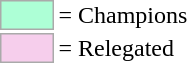<table>
<tr>
<td style="background-color:#ADFFD6; border:1px solid #aaaaaa; width:2em;"></td>
<td>= Champions</td>
</tr>
<tr>
<td style="background-color:#F6CEEC; border:1px solid #aaaaaa; width:2em;"></td>
<td>= Relegated</td>
</tr>
</table>
